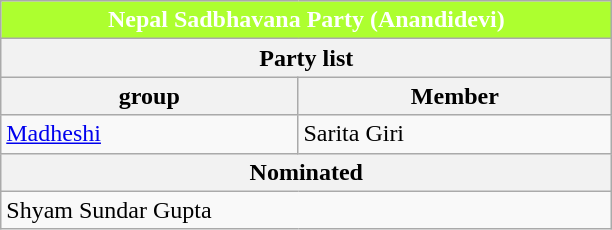<table class="wikitable mw-collapsible mw-collapsed" role="presentation">
<tr>
<th colspan="2" style="width: 300pt; background:greenyellow; color: white;">Nepal Sadbhavana Party (Anandidevi)</th>
</tr>
<tr>
<th colspan="2">Party list</th>
</tr>
<tr>
<th> group</th>
<th>Member</th>
</tr>
<tr>
<td><a href='#'>Madheshi</a></td>
<td>Sarita Giri</td>
</tr>
<tr>
<th colspan="2">Nominated</th>
</tr>
<tr>
<td colspan="2">Shyam Sundar Gupta</td>
</tr>
</table>
